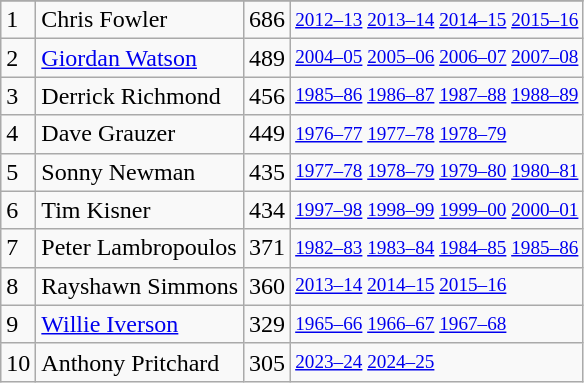<table class="wikitable">
<tr>
</tr>
<tr>
<td>1</td>
<td>Chris Fowler</td>
<td>686</td>
<td style="font-size:80%;"><a href='#'>2012–13</a> <a href='#'>2013–14</a> <a href='#'>2014–15</a> <a href='#'>2015–16</a></td>
</tr>
<tr>
<td>2</td>
<td><a href='#'>Giordan Watson</a></td>
<td>489</td>
<td style="font-size:80%;"><a href='#'>2004–05</a> <a href='#'>2005–06</a> <a href='#'>2006–07</a> <a href='#'>2007–08</a></td>
</tr>
<tr>
<td>3</td>
<td>Derrick Richmond</td>
<td>456</td>
<td style="font-size:80%;"><a href='#'>1985–86</a> <a href='#'>1986–87</a> <a href='#'>1987–88</a> <a href='#'>1988–89</a></td>
</tr>
<tr>
<td>4</td>
<td>Dave Grauzer</td>
<td>449</td>
<td style="font-size:80%;"><a href='#'>1976–77</a> <a href='#'>1977–78</a> <a href='#'>1978–79</a></td>
</tr>
<tr>
<td>5</td>
<td>Sonny Newman</td>
<td>435</td>
<td style="font-size:80%;"><a href='#'>1977–78</a> <a href='#'>1978–79</a> <a href='#'>1979–80</a> <a href='#'>1980–81</a></td>
</tr>
<tr>
<td>6</td>
<td>Tim Kisner</td>
<td>434</td>
<td style="font-size:80%;"><a href='#'>1997–98</a> <a href='#'>1998–99</a> <a href='#'>1999–00</a> <a href='#'>2000–01</a></td>
</tr>
<tr>
<td>7</td>
<td>Peter Lambropoulos</td>
<td>371</td>
<td style="font-size:80%;"><a href='#'>1982–83</a> <a href='#'>1983–84</a> <a href='#'>1984–85</a> <a href='#'>1985–86</a></td>
</tr>
<tr>
<td>8</td>
<td>Rayshawn Simmons</td>
<td>360</td>
<td style="font-size:80%;"><a href='#'>2013–14</a> <a href='#'>2014–15</a> <a href='#'>2015–16</a></td>
</tr>
<tr>
<td>9</td>
<td><a href='#'>Willie Iverson</a></td>
<td>329</td>
<td style="font-size:80%;"><a href='#'>1965–66</a> <a href='#'>1966–67</a> <a href='#'>1967–68</a></td>
</tr>
<tr>
<td>10</td>
<td>Anthony Pritchard</td>
<td>305</td>
<td style="font-size:80%;"><a href='#'>2023–24</a> <a href='#'>2024–25</a></td>
</tr>
</table>
